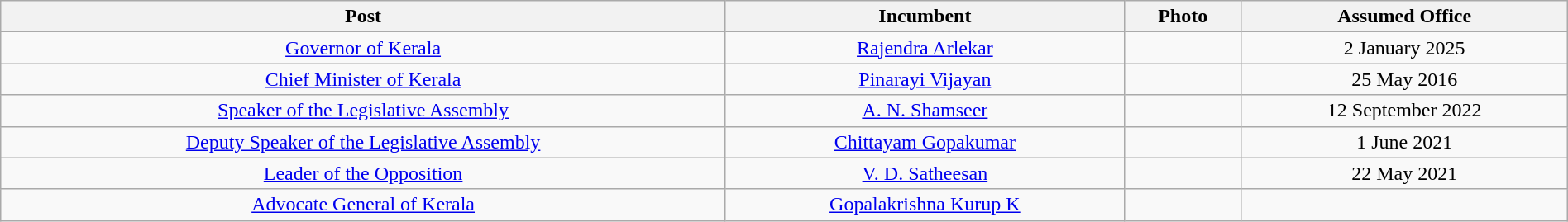<table class="wikitable" style="text-align:center; width:100%">
<tr>
<th>Post</th>
<th>Incumbent</th>
<th>Photo</th>
<th>Assumed Office</th>
</tr>
<tr>
<td><a href='#'>Governor of Kerala</a></td>
<td><a href='#'>Rajendra Arlekar</a></td>
<td></td>
<td>2 January 2025</td>
</tr>
<tr>
<td><a href='#'>Chief Minister of Kerala</a></td>
<td><a href='#'>Pinarayi Vijayan</a></td>
<td></td>
<td>25 May 2016</td>
</tr>
<tr>
<td><a href='#'>Speaker of the Legislative Assembly</a></td>
<td><a href='#'>A. N. Shamseer</a></td>
<td></td>
<td>12 September 2022</td>
</tr>
<tr>
<td><a href='#'>Deputy Speaker of the Legislative Assembly</a></td>
<td><a href='#'>Chittayam Gopakumar</a></td>
<td></td>
<td>1 June 2021</td>
</tr>
<tr>
<td><a href='#'>Leader of the Opposition</a></td>
<td><a href='#'>V. D. Satheesan</a></td>
<td></td>
<td>22 May 2021</td>
</tr>
<tr>
<td><a href='#'>Advocate General of Kerala</a></td>
<td><a href='#'>Gopalakrishna Kurup K</a></td>
<td></td>
<td></td>
</tr>
</table>
